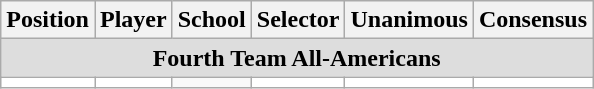<table class="wikitable">
<tr>
<th>Position</th>
<th>Player</th>
<th>School</th>
<th>Selector</th>
<th>Unanimous</th>
<th>Consensus</th>
</tr>
<tr>
<td colspan="6" style="text-align:center; background:#ddd;"><strong>Fourth Team All-Americans</strong></td>
</tr>
<tr style="text-align:center;">
<td style="background:white"></td>
<td style="background:white"></td>
<td></td>
<td style="background:white"></td>
<td style="background:white"></td>
<td style="background:white"></td>
</tr>
</table>
